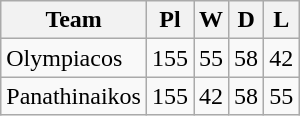<table class="wikitable sortable">
<tr>
<th>Team </th>
<th>Pl</th>
<th>W</th>
<th>D</th>
<th>L</th>
</tr>
<tr>
<td>Olympiacos</td>
<td>155</td>
<td>55</td>
<td>58</td>
<td>42</td>
</tr>
<tr>
<td>Panathinaikos</td>
<td>155</td>
<td>42</td>
<td>58</td>
<td>55</td>
</tr>
</table>
